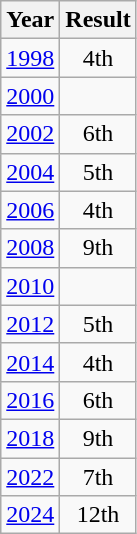<table class="wikitable" style="text-align:center">
<tr>
<th>Year</th>
<th>Result</th>
</tr>
<tr>
<td><a href='#'>1998</a></td>
<td>4th</td>
</tr>
<tr>
<td><a href='#'>2000</a></td>
<td></td>
</tr>
<tr>
<td><a href='#'>2002</a></td>
<td>6th</td>
</tr>
<tr>
<td><a href='#'>2004</a></td>
<td>5th</td>
</tr>
<tr>
<td><a href='#'>2006</a></td>
<td>4th</td>
</tr>
<tr>
<td><a href='#'>2008</a></td>
<td>9th</td>
</tr>
<tr>
<td><a href='#'>2010</a></td>
<td></td>
</tr>
<tr>
<td><a href='#'>2012</a></td>
<td>5th</td>
</tr>
<tr>
<td><a href='#'>2014</a></td>
<td>4th</td>
</tr>
<tr>
<td><a href='#'>2016</a></td>
<td>6th</td>
</tr>
<tr>
<td><a href='#'>2018</a></td>
<td>9th</td>
</tr>
<tr>
<td><a href='#'>2022</a></td>
<td>7th</td>
</tr>
<tr>
<td><a href='#'>2024</a></td>
<td>12th</td>
</tr>
</table>
